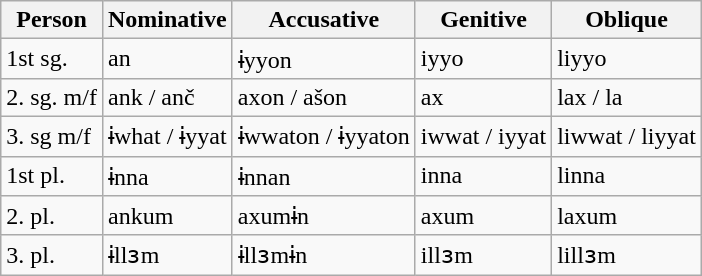<table class="wikitable">
<tr>
<th>Person</th>
<th>Nominative</th>
<th>Accusative</th>
<th>Genitive</th>
<th>Oblique</th>
</tr>
<tr>
<td>1st sg.</td>
<td>an</td>
<td>ɨyyon</td>
<td>iyyo</td>
<td>liyyo</td>
</tr>
<tr>
<td>2. sg. m/f</td>
<td>ank / anč</td>
<td>axon / ašon</td>
<td>ax</td>
<td>lax / la</td>
</tr>
<tr>
<td>3. sg m/f</td>
<td>ɨwhat / ɨyyat</td>
<td>ɨwwaton / ɨyyaton</td>
<td>iwwat / iyyat</td>
<td>liwwat / liyyat</td>
</tr>
<tr>
<td>1st pl.</td>
<td>ɨnna</td>
<td>ɨnnan</td>
<td>inna</td>
<td>linna</td>
</tr>
<tr>
<td>2. pl.</td>
<td>ankum</td>
<td>axumɨn</td>
<td>axum</td>
<td>laxum</td>
</tr>
<tr>
<td>3. pl.</td>
<td>ɨllɜm</td>
<td>ɨllɜmɨn</td>
<td>illɜm</td>
<td>lillɜm</td>
</tr>
</table>
